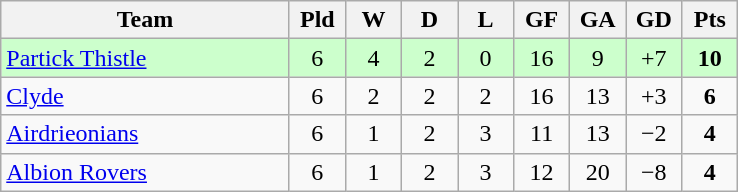<table class="wikitable" style="text-align: center;">
<tr>
<th width=185>Team</th>
<th width=30>Pld</th>
<th width=30>W</th>
<th width=30>D</th>
<th width=30>L</th>
<th width=30>GF</th>
<th width=30>GA</th>
<th width=30>GD</th>
<th width=30>Pts</th>
</tr>
<tr bgcolor=#ccffcc>
<td align=left><a href='#'>Partick Thistle</a></td>
<td>6</td>
<td>4</td>
<td>2</td>
<td>0</td>
<td>16</td>
<td>9</td>
<td>+7</td>
<td><strong>10</strong></td>
</tr>
<tr>
<td align=left><a href='#'>Clyde</a></td>
<td>6</td>
<td>2</td>
<td>2</td>
<td>2</td>
<td>16</td>
<td>13</td>
<td>+3</td>
<td><strong>6</strong></td>
</tr>
<tr>
<td align=left><a href='#'>Airdrieonians</a></td>
<td>6</td>
<td>1</td>
<td>2</td>
<td>3</td>
<td>11</td>
<td>13</td>
<td>−2</td>
<td><strong>4</strong></td>
</tr>
<tr>
<td align=left><a href='#'>Albion Rovers</a></td>
<td>6</td>
<td>1</td>
<td>2</td>
<td>3</td>
<td>12</td>
<td>20</td>
<td>−8</td>
<td><strong>4</strong></td>
</tr>
</table>
